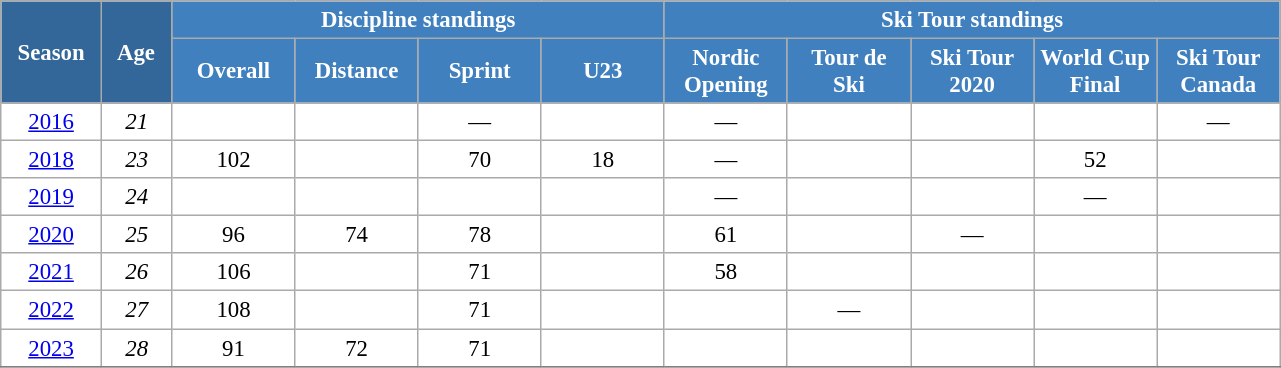<table class="wikitable" style="font-size:95%; text-align:center; border:grey solid 1px; border-collapse:collapse; background:#ffffff;">
<tr>
<th style="background-color:#369; color:white; width:60px;" rowspan="2"> Season </th>
<th style="background-color:#369; color:white; width:40px;" rowspan="2"> Age </th>
<th style="background-color:#4180be; color:white;" colspan="4">Discipline standings</th>
<th style="background-color:#4180be; color:white;" colspan="5">Ski Tour standings</th>
</tr>
<tr>
<th style="background-color:#4180be; color:white; width:75px;">Overall</th>
<th style="background-color:#4180be; color:white; width:75px;">Distance</th>
<th style="background-color:#4180be; color:white; width:75px;">Sprint</th>
<th style="background-color:#4180be; color:white; width:75px;">U23</th>
<th style="background-color:#4180be; color:white; width:75px;">Nordic<br>Opening</th>
<th style="background-color:#4180be; color:white; width:75px;">Tour de<br>Ski</th>
<th style="background-color:#4180be; color:white; width:75px;">Ski Tour<br>2020</th>
<th style="background-color:#4180be; color:white; width:75px;">World Cup<br>Final</th>
<th style="background-color:#4180be; color:white; width:75px;">Ski Tour<br>Canada</th>
</tr>
<tr>
<td><a href='#'>2016</a></td>
<td><em>21</em></td>
<td></td>
<td></td>
<td>—</td>
<td></td>
<td>—</td>
<td></td>
<td></td>
<td></td>
<td>—</td>
</tr>
<tr>
<td><a href='#'>2018</a></td>
<td><em>23</em></td>
<td>102</td>
<td></td>
<td>70</td>
<td>18</td>
<td>—</td>
<td></td>
<td></td>
<td>52</td>
<td></td>
</tr>
<tr>
<td><a href='#'>2019</a></td>
<td><em>24</em></td>
<td></td>
<td></td>
<td></td>
<td></td>
<td>—</td>
<td></td>
<td></td>
<td>—</td>
<td></td>
</tr>
<tr>
<td><a href='#'>2020</a></td>
<td><em>25</em></td>
<td>96</td>
<td>74</td>
<td>78</td>
<td></td>
<td>61</td>
<td></td>
<td>—</td>
<td></td>
<td></td>
</tr>
<tr>
<td><a href='#'>2021</a></td>
<td><em>26</em></td>
<td>106</td>
<td></td>
<td>71</td>
<td></td>
<td>58</td>
<td></td>
<td></td>
<td></td>
<td></td>
</tr>
<tr>
<td><a href='#'>2022</a></td>
<td><em>27</em></td>
<td>108</td>
<td></td>
<td>71</td>
<td></td>
<td></td>
<td>—</td>
<td></td>
<td></td>
<td></td>
</tr>
<tr>
<td><a href='#'>2023</a></td>
<td><em>28</em></td>
<td>91</td>
<td>72</td>
<td>71</td>
<td></td>
<td></td>
<td></td>
<td></td>
<td></td>
<td></td>
</tr>
<tr>
</tr>
</table>
